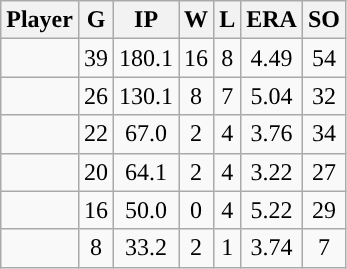<table class="wikitable sortable" style="text-align:center;">
<tr>
<th>Player</th>
<th>G</th>
<th>IP</th>
<th>W</th>
<th>L</th>
<th>ERA</th>
<th>SO</th>
</tr>
<tr>
<td></td>
<td>39</td>
<td>180.1</td>
<td>16</td>
<td>8</td>
<td>4.49</td>
<td>54</td>
</tr>
<tr>
<td></td>
<td>26</td>
<td>130.1</td>
<td>8</td>
<td>7</td>
<td>5.04</td>
<td>32</td>
</tr>
<tr>
<td></td>
<td>22</td>
<td>67.0</td>
<td>2</td>
<td>4</td>
<td>3.76</td>
<td>34</td>
</tr>
<tr>
<td></td>
<td>20</td>
<td>64.1</td>
<td>2</td>
<td>4</td>
<td>3.22</td>
<td>27</td>
</tr>
<tr>
<td></td>
<td>16</td>
<td>50.0</td>
<td>0</td>
<td>4</td>
<td>5.22</td>
<td>29</td>
</tr>
<tr>
<td></td>
<td>8</td>
<td>33.2</td>
<td>2</td>
<td>1</td>
<td>3.74</td>
<td>7</td>
</tr>
</table>
